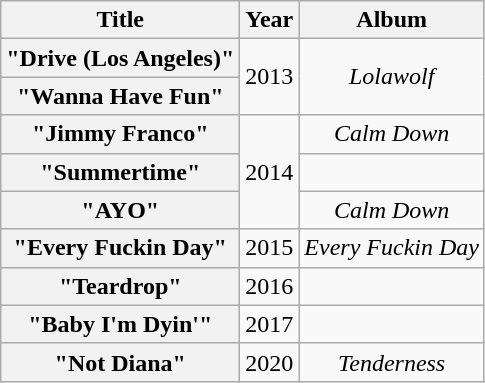<table class="wikitable plainrowheaders" style="text-align:center;">
<tr>
<th scope="col">Title</th>
<th scope="col">Year</th>
<th scope="col">Album</th>
</tr>
<tr>
<th scope="row">"Drive (Los Angeles)"</th>
<td rowspan="2">2013</td>
<td rowspan="2"><em>Lolawolf</em></td>
</tr>
<tr>
<th scope="row">"Wanna Have Fun"</th>
</tr>
<tr>
<th scope="row">"Jimmy Franco"</th>
<td rowspan="3">2014</td>
<td><em>Calm Down</em></td>
</tr>
<tr>
<th scope="row">"Summertime"</th>
<td></td>
</tr>
<tr>
<th scope="row">"AYO"</th>
<td><em>Calm Down</em></td>
</tr>
<tr>
<th scope="row">"Every Fuckin Day"</th>
<td>2015</td>
<td><em>Every Fuckin Day</em></td>
</tr>
<tr ">
<th scope="row">"Teardrop"</th>
<td>2016</td>
<td></td>
</tr>
<tr>
<th scope="row">"Baby I'm Dyin'"</th>
<td>2017</td>
<td></td>
</tr>
<tr>
<th scope="row">"Not Diana"</th>
<td>2020</td>
<td><em>Tenderness</em></td>
</tr>
</table>
